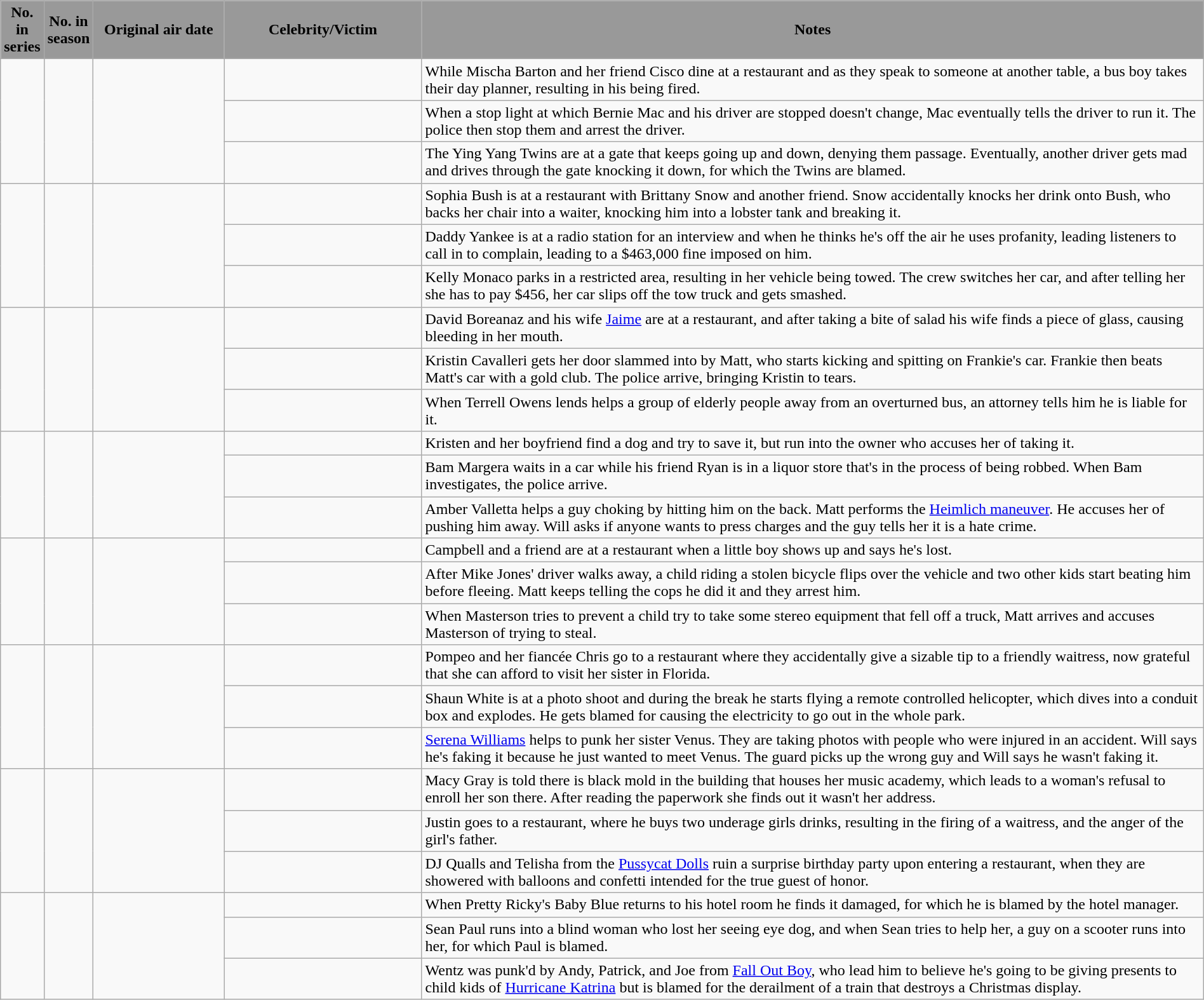<table class="wikitable" style="width:100%">
<tr style="color:Black">
<th style="background:#999; width:20px;">No. in<br>series</th>
<th style="background:#999; width:20px;">No. in<br>season</th>
<th style="background:#999; width:130px;">Original air date</th>
<th style="background:#999; width:200px;">Celebrity/Victim</th>
<th style="background:#999;">Notes</th>
</tr>
<tr>
<td rowspan="3"></td>
<td rowspan="3"></td>
<td rowspan="3"></td>
<td></td>
<td>While Mischa Barton and her friend Cisco dine at a restaurant and as they speak to someone at another table, a bus boy takes their day planner, resulting in his being fired.</td>
</tr>
<tr>
<td></td>
<td>When a stop light at which Bernie Mac and his driver are stopped doesn't change, Mac eventually tells the driver to run it. The police then stop them and arrest the driver.</td>
</tr>
<tr>
<td></td>
<td>The Ying Yang Twins are at a gate that keeps going up and down, denying them passage. Eventually, another driver gets mad and drives through the gate knocking it down, for which the Twins are blamed.</td>
</tr>
<tr>
<td rowspan="3"></td>
<td rowspan="3"></td>
<td rowspan="3"></td>
<td></td>
<td>Sophia Bush is at a restaurant with Brittany Snow and another friend. Snow accidentally knocks her drink onto Bush, who backs her chair into a waiter, knocking him into a lobster tank and breaking it.</td>
</tr>
<tr>
<td></td>
<td>Daddy Yankee is at a radio station for an interview and when he thinks he's off the air he uses profanity, leading listeners to call in to complain, leading to a $463,000 fine imposed on him.</td>
</tr>
<tr>
<td></td>
<td>Kelly Monaco parks in a restricted area, resulting in her vehicle being towed. The crew switches her car, and after telling her she has to pay $456, her car slips off the tow truck and gets smashed.</td>
</tr>
<tr>
<td rowspan="3"></td>
<td rowspan="3"></td>
<td rowspan="3"></td>
<td></td>
<td>David Boreanaz and his wife <a href='#'>Jaime</a> are at a restaurant, and after taking a bite of salad his wife finds a piece of glass, causing bleeding in her mouth.</td>
</tr>
<tr>
<td></td>
<td>Kristin Cavalleri gets her door slammed into by Matt, who starts kicking and spitting on Frankie's car. Frankie then beats Matt's car with a gold club. The police arrive, bringing Kristin to tears.</td>
</tr>
<tr>
<td></td>
<td>When Terrell Owens lends helps a group of elderly people away from an overturned bus, an attorney tells him he is liable for it.</td>
</tr>
<tr>
<td rowspan="3"></td>
<td rowspan="3"></td>
<td rowspan="3"></td>
<td></td>
<td>Kristen and her boyfriend find a dog and try to save it, but run into the owner who accuses her of taking it.</td>
</tr>
<tr>
<td></td>
<td>Bam Margera waits in a car while his friend Ryan is in a liquor store that's in the process of being robbed. When Bam investigates, the police arrive.</td>
</tr>
<tr>
<td></td>
<td>Amber Valletta helps a guy choking by hitting him on the back. Matt performs the <a href='#'>Heimlich maneuver</a>. He accuses her of pushing him away. Will asks if anyone wants to press charges and the guy tells her it is a hate crime.</td>
</tr>
<tr>
<td rowspan="3"></td>
<td rowspan="3"></td>
<td rowspan="3"></td>
<td></td>
<td>Campbell and a friend are at a restaurant when a little boy shows up and says he's lost.</td>
</tr>
<tr>
<td></td>
<td>After Mike Jones' driver walks away, a child riding a stolen bicycle flips over the vehicle and two other kids start beating him before fleeing. Matt keeps telling the cops he did it and they arrest him.</td>
</tr>
<tr>
<td></td>
<td>When Masterson tries to prevent a child try to take some stereo equipment that fell off a truck, Matt arrives and accuses Masterson of trying to steal.</td>
</tr>
<tr>
<td rowspan="3"></td>
<td rowspan="3"></td>
<td rowspan="3"></td>
<td></td>
<td>Pompeo and her fiancée Chris go to a restaurant where they accidentally give a sizable tip to a friendly waitress, now grateful that she can afford to visit her sister in Florida.</td>
</tr>
<tr>
<td></td>
<td>Shaun White is at a photo shoot and during the break he starts flying a remote controlled helicopter, which dives into a conduit box and explodes. He gets blamed for causing the electricity to go out in the whole park.</td>
</tr>
<tr>
<td></td>
<td><a href='#'>Serena Williams</a> helps to punk her sister Venus. They are taking photos with people who were injured in an accident. Will says he's faking it because he just wanted to meet Venus. The guard picks up the wrong guy and Will says he wasn't faking it.</td>
</tr>
<tr>
<td rowspan="3"></td>
<td rowspan="3"></td>
<td rowspan="3"></td>
<td></td>
<td>Macy Gray is told there is black mold in the building that houses her music academy, which leads to a woman's refusal to enroll her son there. After reading the paperwork she finds out it wasn't her address.</td>
</tr>
<tr>
<td></td>
<td>Justin goes to a restaurant, where he buys two underage girls drinks, resulting in the firing of a waitress, and the anger of the girl's father.</td>
</tr>
<tr>
<td></td>
<td>DJ Qualls and Telisha from the <a href='#'>Pussycat Dolls</a> ruin a surprise birthday party upon entering a restaurant, when they are showered with balloons and confetti intended for the true guest of honor.</td>
</tr>
<tr>
<td rowspan="3"></td>
<td rowspan="3"></td>
<td rowspan="3"></td>
<td></td>
<td>When Pretty Ricky's Baby Blue returns to his hotel room he finds it damaged, for which he is blamed by the hotel manager.</td>
</tr>
<tr>
<td></td>
<td>Sean Paul runs into a blind woman who lost her seeing eye dog, and when Sean tries to help her, a guy on a scooter runs into her, for which Paul is blamed.</td>
</tr>
<tr>
<td></td>
<td>Wentz was punk'd by Andy, Patrick, and Joe from <a href='#'>Fall Out Boy</a>, who lead him to believe he's going to be giving presents to child kids of <a href='#'>Hurricane Katrina</a> but is blamed for the derailment of a train that destroys a Christmas display.</td>
</tr>
</table>
